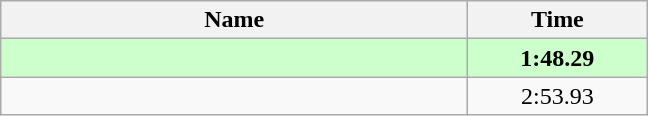<table class="wikitable" style="text-align:center;">
<tr>
<th style="width:19em">Name</th>
<th style="width:7em">Time</th>
</tr>
<tr bgcolor=ccffcc>
<td align=left><strong></strong></td>
<td><strong>1:48.29</strong></td>
</tr>
<tr>
<td align=left></td>
<td>2:53.93</td>
</tr>
</table>
